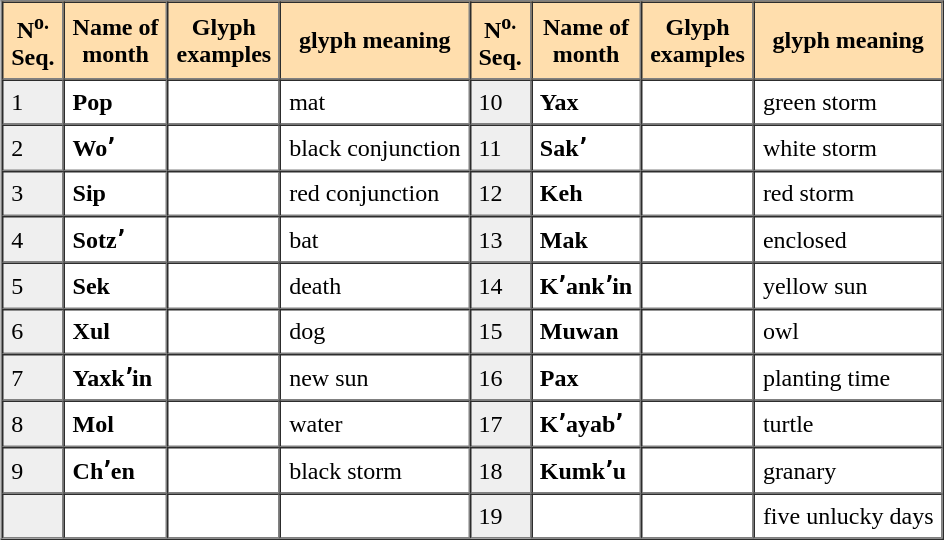<table border="1" cellpadding="5" cellspacing="0" align="right" style = "margin-left: 1em;">
<tr>
<th style="background:#ffdead;">N<sup>o.</sup><br>Seq.</th>
<th style="background:#ffdead;">Name of<br> month</th>
<th style="background:#ffdead;">Glyph<br> examples</th>
<th style="background:#ffdead;">glyph meaning</th>
<th style="background:#ffdead;">N<sup>o.</sup><br>Seq.</th>
<th style="background:#ffdead;">Name of<br> month</th>
<th style="background:#ffdead;">Glyph<br> examples</th>
<th style="background:#ffdead;">glyph meaning</th>
</tr>
<tr>
<td style="background:#efefef;">1</td>
<td><strong>Pop</strong></td>
<td> </td>
<td>mat</td>
<td style="background:#efefef;">10</td>
<td><strong>Yax</strong></td>
<td> </td>
<td>green storm</td>
</tr>
<tr>
<td style="background:#efefef;">2</td>
<td><strong>Woʼ</strong></td>
<td> </td>
<td>black conjunction</td>
<td style="background:#efefef;">11</td>
<td><strong>Sakʼ</strong></td>
<td> </td>
<td>white storm</td>
</tr>
<tr>
<td style="background:#efefef;">3</td>
<td><strong>Sip</strong></td>
<td> </td>
<td>red conjunction</td>
<td style="background:#efefef;">12</td>
<td><strong>Keh</strong></td>
<td> </td>
<td>red storm</td>
</tr>
<tr>
<td style="background:#efefef;">4</td>
<td><strong>Sotzʼ</strong></td>
<td> </td>
<td>bat</td>
<td style="background:#efefef;">13</td>
<td><strong>Mak</strong></td>
<td> </td>
<td>enclosed</td>
</tr>
<tr>
<td style="background:#efefef;">5</td>
<td><strong>Sek</strong></td>
<td> </td>
<td>death</td>
<td style="background:#efefef;">14</td>
<td><strong>Kʼankʼin</strong></td>
<td> </td>
<td>yellow sun</td>
</tr>
<tr>
<td style="background:#efefef;">6</td>
<td><strong>Xul</strong></td>
<td> </td>
<td>dog</td>
<td style="background:#efefef;">15</td>
<td><strong>Muwan</strong></td>
<td> </td>
<td>owl</td>
</tr>
<tr>
<td style="background:#efefef;">7</td>
<td><strong>Yaxkʼin</strong></td>
<td> </td>
<td>new sun</td>
<td style="background:#efefef;">16</td>
<td><strong>Pax</strong></td>
<td> </td>
<td>planting time</td>
</tr>
<tr>
<td style="background:#efefef;">8</td>
<td><strong>Mol</strong></td>
<td> </td>
<td>water</td>
<td style="background:#efefef;">17</td>
<td><strong>Kʼayabʼ</strong></td>
<td> </td>
<td>turtle</td>
</tr>
<tr>
<td style="background:#efefef;">9</td>
<td><strong>Chʼen</strong></td>
<td> </td>
<td>black storm</td>
<td style="background:#efefef;">18</td>
<td><strong>Kumkʼu</strong></td>
<td> </td>
<td>granary</td>
</tr>
<tr>
<td style="background:#efefef;"> </td>
<td> </td>
<td> </td>
<td> </td>
<td style="background:#efefef;">19</td>
<td></td>
<td></td>
<td>five unlucky days</td>
</tr>
<tr>
</tr>
</table>
